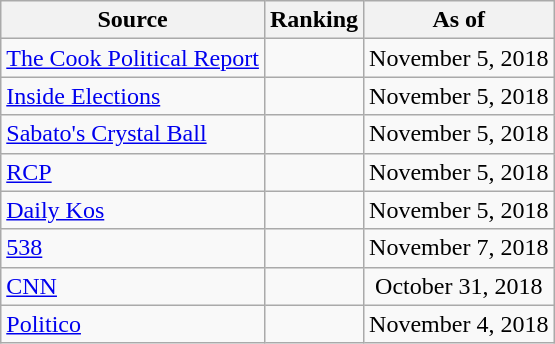<table class="wikitable" style="text-align:center">
<tr>
<th>Source</th>
<th>Ranking</th>
<th>As of</th>
</tr>
<tr>
<td align=left><a href='#'>The Cook Political Report</a></td>
<td></td>
<td>November 5, 2018</td>
</tr>
<tr>
<td align=left><a href='#'>Inside Elections</a></td>
<td></td>
<td>November 5, 2018</td>
</tr>
<tr>
<td align=left><a href='#'>Sabato's Crystal Ball</a></td>
<td></td>
<td>November 5, 2018</td>
</tr>
<tr>
<td align="left"><a href='#'>RCP</a></td>
<td></td>
<td>November 5, 2018</td>
</tr>
<tr>
<td align="left"><a href='#'>Daily Kos</a></td>
<td></td>
<td>November 5, 2018</td>
</tr>
<tr>
<td align="left"><a href='#'>538</a></td>
<td></td>
<td>November 7, 2018</td>
</tr>
<tr>
<td align="left"><a href='#'>CNN</a></td>
<td></td>
<td>October 31, 2018</td>
</tr>
<tr>
<td align="left"><a href='#'>Politico</a></td>
<td></td>
<td>November 4, 2018</td>
</tr>
</table>
